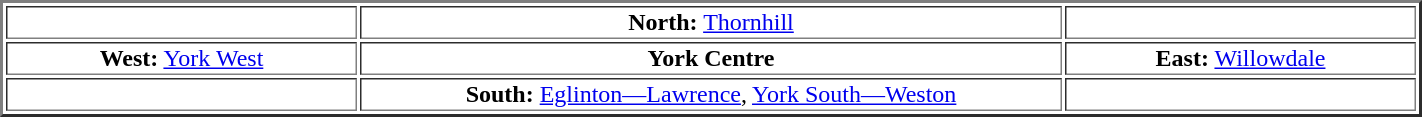<table width="75%" border="2" align="center">
<tr ---->
<td width="25%" align="center"></td>
<td width="50%" align="center"><strong>North:</strong> <a href='#'>Thornhill</a></td>
<td width="25%" align="center"></td>
</tr>
<tr ---->
<td align="center"><strong>West:</strong> <a href='#'>York West</a></td>
<td align="center"><strong>York Centre</strong></td>
<td align="center"><strong>East:</strong> <a href='#'>Willowdale</a></td>
</tr>
<tr ---->
<td align="center"></td>
<td align="center"><strong>South:</strong> <a href='#'>Eglinton—Lawrence</a>, <a href='#'>York South—Weston</a></td>
<td align="center"></td>
</tr>
</table>
